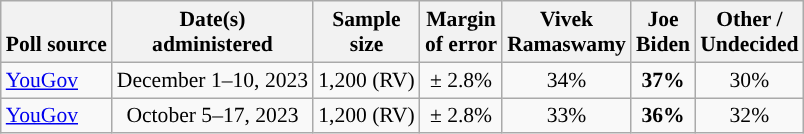<table class="wikitable sortable mw-datatable" style="font-size:90%;text-align:center;line-height:17px">
<tr style="vertical-align:bottom">
<th>Poll source</th>
<th>Date(s)<br>administered</th>
<th>Sample<br>size</th>
<th>Margin<br>of error</th>
<th class="unsortable">Vivek<br>Ramaswamy<br></th>
<th class="unsortable">Joe<br>Biden<br></th>
<th class="unsortable">Other /<br>Undecided</th>
</tr>
<tr>
<td style="text-align:left;"><a href='#'>YouGov</a></td>
<td data-sort-value="2023-05-17">December 1–10, 2023</td>
<td>1,200 (RV)</td>
<td>± 2.8%</td>
<td>34%</td>
<td style="color:black;background-color:"><strong>37%</strong></td>
<td>30%</td>
</tr>
<tr>
<td style="text-align:left;"><a href='#'>YouGov</a></td>
<td data-sort-value="2023-05-17">October 5–17, 2023</td>
<td>1,200 (RV)</td>
<td>± 2.8%</td>
<td>33%</td>
<td style="color:black;background-color:"><strong>36%</strong></td>
<td>32%</td>
</tr>
</table>
